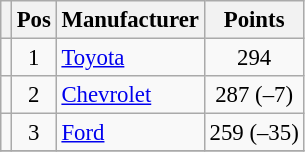<table class="wikitable" style="font-size: 95%;">
<tr>
<th></th>
<th>Pos</th>
<th>Manufacturer</th>
<th>Points</th>
</tr>
<tr>
<td align="left"></td>
<td style="text-align:center;">1</td>
<td><a href='#'>Toyota</a></td>
<td style="text-align:center;">294</td>
</tr>
<tr>
<td align="left"></td>
<td style="text-align:center;">2</td>
<td><a href='#'>Chevrolet</a></td>
<td style="text-align:center;">287 (–7)</td>
</tr>
<tr>
<td align="left"></td>
<td style="text-align:center;">3</td>
<td><a href='#'>Ford</a></td>
<td style="text-align:center;">259 (–35)</td>
</tr>
<tr class="sortbottom">
</tr>
</table>
